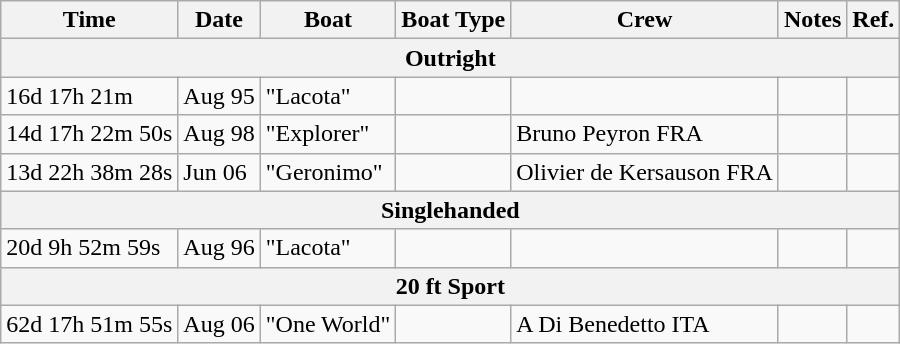<table class="wikitable sortable">
<tr>
<th>Time</th>
<th>Date</th>
<th>Boat</th>
<th>Boat Type</th>
<th>Crew</th>
<th>Notes</th>
<th>Ref.</th>
</tr>
<tr>
<th colspan=7>Outright</th>
</tr>
<tr>
<td>16d 17h 21m</td>
<td>Aug 95</td>
<td>"Lacota"</td>
<td></td>
<td></td>
<td></td>
<td></td>
</tr>
<tr>
<td>14d 17h 22m 50s</td>
<td>Aug 98</td>
<td>"Explorer"</td>
<td></td>
<td>Bruno Peyron	FRA</td>
<td></td>
<td></td>
</tr>
<tr>
<td>13d 22h 38m 28s</td>
<td>Jun 06</td>
<td>"Geronimo"</td>
<td></td>
<td>Olivier de Kersauson	FRA</td>
<td></td>
<td></td>
</tr>
<tr>
<th colspan=7>Singlehanded</th>
</tr>
<tr>
<td>20d 9h 52m 59s</td>
<td>Aug 96</td>
<td>"Lacota"</td>
<td></td>
<td></td>
<td></td>
<td></td>
</tr>
<tr>
<th colspan=7>20 ft Sport</th>
</tr>
<tr>
<td>62d 17h 51m 55s</td>
<td>Aug 06</td>
<td>"One World"</td>
<td></td>
<td>A Di Benedetto	ITA</td>
<td></td>
<td></td>
</tr>
</table>
